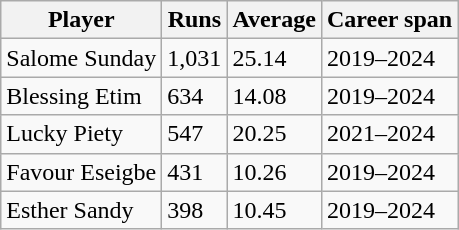<table class="wikitable">
<tr>
<th>Player</th>
<th>Runs</th>
<th>Average</th>
<th>Career span</th>
</tr>
<tr>
<td>Salome Sunday</td>
<td>1,031</td>
<td>25.14</td>
<td>2019–2024</td>
</tr>
<tr>
<td>Blessing Etim</td>
<td>634</td>
<td>14.08</td>
<td>2019–2024</td>
</tr>
<tr>
<td>Lucky Piety</td>
<td>547</td>
<td>20.25</td>
<td>2021–2024</td>
</tr>
<tr>
<td>Favour Eseigbe</td>
<td>431</td>
<td>10.26</td>
<td>2019–2024</td>
</tr>
<tr>
<td>Esther Sandy</td>
<td>398</td>
<td>10.45</td>
<td>2019–2024</td>
</tr>
</table>
